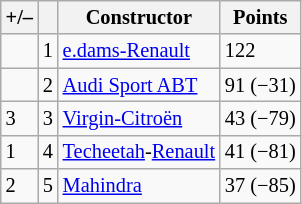<table class="wikitable" style="font-size: 85%">
<tr>
<th scope="col">+/–</th>
<th scope="col"></th>
<th scope="col">Constructor</th>
<th scope="col">Points</th>
</tr>
<tr>
<td align="left"></td>
<td align="center">1</td>
<td> <a href='#'>e.dams-Renault</a></td>
<td align="left">122</td>
</tr>
<tr>
<td align="left"></td>
<td align="center">2</td>
<td> <a href='#'>Audi Sport ABT</a></td>
<td align="left">91 (−31)</td>
</tr>
<tr>
<td align="left"> 3</td>
<td align="center">3</td>
<td> <a href='#'>Virgin-Citroën</a></td>
<td align="left">43 (−79)</td>
</tr>
<tr>
<td align="left"> 1</td>
<td align="center">4</td>
<td> <a href='#'>Techeetah</a>-<a href='#'>Renault</a></td>
<td align="left">41  (−81)</td>
</tr>
<tr>
<td align="left"> 2</td>
<td align="center">5</td>
<td> <a href='#'>Mahindra</a></td>
<td align="left">37 (−85)</td>
</tr>
</table>
